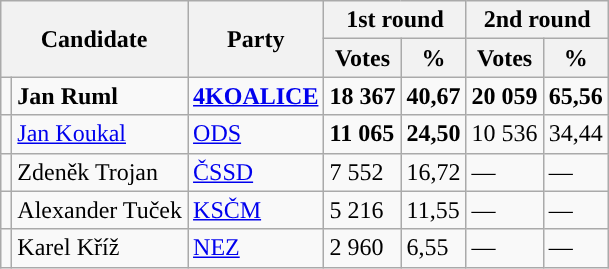<table class="wikitable sortable">
<tr>
<th colspan="2" rowspan="2">Candidate</th>
<th rowspan="2">Party</th>
<th colspan="2">1st round</th>
<th colspan="2">2nd round</th>
</tr>
<tr>
<th>Votes</th>
<th>%</th>
<th>Votes</th>
<th>%</th>
</tr>
<tr>
<td style="background-color:"></td>
<td><strong>Jan Ruml</strong></td>
<td><a href='#'><strong>4KOALICE</strong></a></td>
<td><strong>18 367</strong></td>
<td><strong>40,67</strong></td>
<td><strong>20 059</strong></td>
<td><strong>65,56</strong></td>
</tr>
<tr>
<td style="background-color:"></td>
<td><a href='#'>Jan Koukal</a></td>
<td><a href='#'>ODS</a></td>
<td><strong>11 065</strong></td>
<td><strong>24,50</strong></td>
<td>10 536</td>
<td>34,44</td>
</tr>
<tr>
<td style="background-color:"></td>
<td>Zdeněk Trojan</td>
<td><a href='#'>ČSSD</a></td>
<td>7 552</td>
<td>16,72</td>
<td>—</td>
<td>—</td>
</tr>
<tr>
<td style="background-color:"></td>
<td>Alexander Tuček</td>
<td><a href='#'>KSČM</a></td>
<td>5 216</td>
<td>11,55</td>
<td>—</td>
<td>—</td>
</tr>
<tr>
<td style="background-color:"></td>
<td>Karel Kříž</td>
<td><a href='#'>NEZ</a></td>
<td>2 960</td>
<td>6,55</td>
<td>—</td>
<td>—</td>
</tr>
</table>
